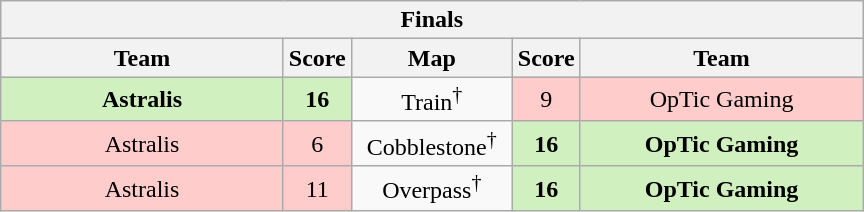<table class="wikitable" style="text-align: center;">
<tr>
<th colspan=5>Finals</th>
</tr>
<tr>
<th width="181px">Team</th>
<th width="20px">Score</th>
<th width="100px">Map</th>
<th width="20px">Score</th>
<th width="181px">Team</th>
</tr>
<tr>
<td style="background: #D0F0C0;"><strong>Astralis</strong></td>
<td style="background: #D0F0C0;"><strong>16</strong></td>
<td>Train<sup>†</sup></td>
<td style="background: #FFCCCC;">9</td>
<td style="background: #FFCCCC;">OpTic Gaming</td>
</tr>
<tr>
<td style="background: #FFCCCC;">Astralis</td>
<td style="background: #FFCCCC;">6</td>
<td>Cobblestone<sup>†</sup></td>
<td style="background: #D0F0C0;"><strong>16</strong></td>
<td style="background: #D0F0C0;"><strong>OpTic Gaming</strong></td>
</tr>
<tr>
<td style="background: #FFCCCC;">Astralis</td>
<td style="background: #FFCCCC;">11</td>
<td>Overpass<sup>†</sup></td>
<td style="background: #D0F0C0;"><strong>16</strong></td>
<td style="background: #D0F0C0;"><strong>OpTic Gaming</strong></td>
</tr>
</table>
